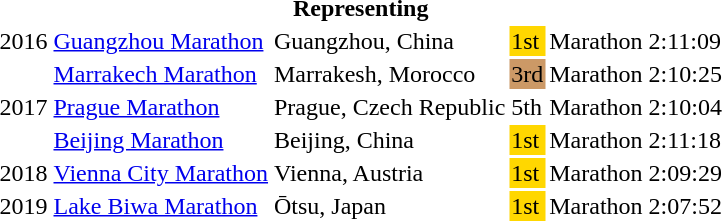<table>
<tr>
<th colspan="6">Representing </th>
</tr>
<tr>
<td>2016</td>
<td><a href='#'>Guangzhou Marathon</a></td>
<td>Guangzhou, China</td>
<td bgcolor=gold>1st</td>
<td>Marathon</td>
<td>2:11:09</td>
</tr>
<tr>
<td rowspan=3>2017</td>
<td><a href='#'>Marrakech Marathon</a></td>
<td>Marrakesh, Morocco</td>
<td bgcolor=cc9966>3rd</td>
<td>Marathon</td>
<td>2:10:25</td>
</tr>
<tr>
<td><a href='#'>Prague Marathon</a></td>
<td>Prague, Czech Republic</td>
<td>5th</td>
<td>Marathon</td>
<td>2:10:04</td>
</tr>
<tr>
<td><a href='#'>Beijing Marathon</a></td>
<td>Beijing, China</td>
<td bgcolor=gold>1st</td>
<td>Marathon</td>
<td>2:11:18</td>
</tr>
<tr>
<td>2018</td>
<td><a href='#'>Vienna City Marathon</a></td>
<td>Vienna, Austria</td>
<td bgcolor=gold>1st</td>
<td>Marathon</td>
<td>2:09:29</td>
</tr>
<tr>
<td>2019</td>
<td><a href='#'>Lake Biwa Marathon</a></td>
<td>Ōtsu, Japan</td>
<td bgcolor=gold>1st</td>
<td>Marathon</td>
<td>2:07:52</td>
</tr>
</table>
